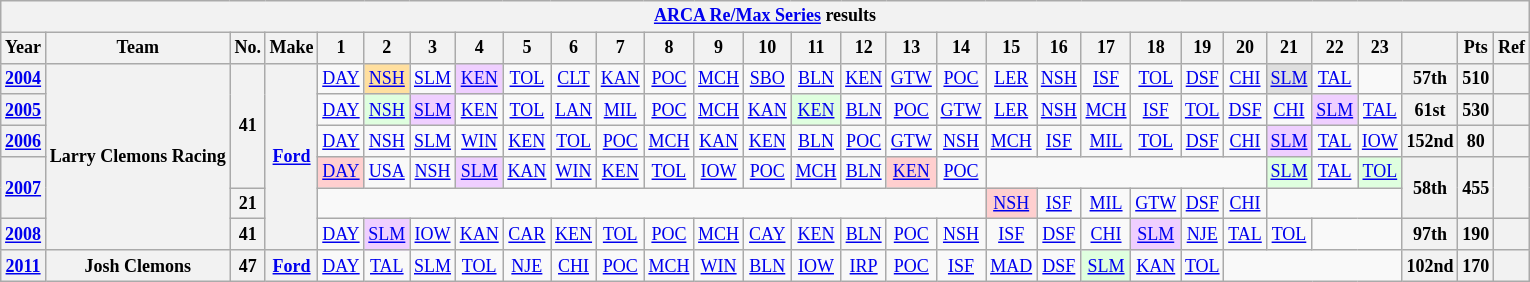<table class="wikitable" style="text-align:center; font-size:75%">
<tr>
<th colspan="34"><a href='#'>ARCA Re/Max Series</a> results</th>
</tr>
<tr>
<th>Year</th>
<th>Team</th>
<th>No.</th>
<th>Make</th>
<th>1</th>
<th>2</th>
<th>3</th>
<th>4</th>
<th>5</th>
<th>6</th>
<th>7</th>
<th>8</th>
<th>9</th>
<th>10</th>
<th>11</th>
<th>12</th>
<th>13</th>
<th>14</th>
<th>15</th>
<th>16</th>
<th>17</th>
<th>18</th>
<th>19</th>
<th>20</th>
<th>21</th>
<th>22</th>
<th>23</th>
<th></th>
<th>Pts</th>
<th>Ref</th>
</tr>
<tr>
<th><a href='#'>2004</a></th>
<th rowspan=6>Larry Clemons Racing</th>
<th rowspan=4>41</th>
<th rowspan=6><a href='#'>Ford</a></th>
<td><a href='#'>DAY</a></td>
<td style="background:#FFDF9F;"><a href='#'>NSH</a><br></td>
<td><a href='#'>SLM</a></td>
<td style="background:#EFCFFF;"><a href='#'>KEN</a><br></td>
<td><a href='#'>TOL</a></td>
<td><a href='#'>CLT</a></td>
<td><a href='#'>KAN</a></td>
<td><a href='#'>POC</a></td>
<td><a href='#'>MCH</a></td>
<td><a href='#'>SBO</a></td>
<td><a href='#'>BLN</a></td>
<td><a href='#'>KEN</a></td>
<td><a href='#'>GTW</a></td>
<td><a href='#'>POC</a></td>
<td><a href='#'>LER</a></td>
<td><a href='#'>NSH</a></td>
<td><a href='#'>ISF</a></td>
<td><a href='#'>TOL</a></td>
<td><a href='#'>DSF</a></td>
<td><a href='#'>CHI</a></td>
<td style="background:#DFDFDF;"><a href='#'>SLM</a><br></td>
<td><a href='#'>TAL</a></td>
<td></td>
<th>57th</th>
<th>510</th>
<th></th>
</tr>
<tr>
<th><a href='#'>2005</a></th>
<td><a href='#'>DAY</a></td>
<td style="background:#DFFFDF;"><a href='#'>NSH</a><br></td>
<td style="background:#EFCFFF;"><a href='#'>SLM</a><br></td>
<td><a href='#'>KEN</a></td>
<td><a href='#'>TOL</a></td>
<td><a href='#'>LAN</a></td>
<td><a href='#'>MIL</a></td>
<td><a href='#'>POC</a></td>
<td><a href='#'>MCH</a></td>
<td><a href='#'>KAN</a></td>
<td style="background:#DFFFDF;"><a href='#'>KEN</a><br></td>
<td><a href='#'>BLN</a></td>
<td><a href='#'>POC</a></td>
<td><a href='#'>GTW</a></td>
<td><a href='#'>LER</a></td>
<td><a href='#'>NSH</a></td>
<td><a href='#'>MCH</a></td>
<td><a href='#'>ISF</a></td>
<td><a href='#'>TOL</a></td>
<td><a href='#'>DSF</a></td>
<td><a href='#'>CHI</a></td>
<td style="background:#EFCFFF;"><a href='#'>SLM</a><br></td>
<td><a href='#'>TAL</a></td>
<th>61st</th>
<th>530</th>
<th></th>
</tr>
<tr>
<th><a href='#'>2006</a></th>
<td><a href='#'>DAY</a></td>
<td><a href='#'>NSH</a></td>
<td><a href='#'>SLM</a></td>
<td><a href='#'>WIN</a></td>
<td><a href='#'>KEN</a></td>
<td><a href='#'>TOL</a></td>
<td><a href='#'>POC</a></td>
<td><a href='#'>MCH</a></td>
<td><a href='#'>KAN</a></td>
<td><a href='#'>KEN</a></td>
<td><a href='#'>BLN</a></td>
<td><a href='#'>POC</a></td>
<td><a href='#'>GTW</a></td>
<td><a href='#'>NSH</a></td>
<td><a href='#'>MCH</a></td>
<td><a href='#'>ISF</a></td>
<td><a href='#'>MIL</a></td>
<td><a href='#'>TOL</a></td>
<td><a href='#'>DSF</a></td>
<td><a href='#'>CHI</a></td>
<td style="background:#EFCFFF;"><a href='#'>SLM</a><br></td>
<td><a href='#'>TAL</a></td>
<td><a href='#'>IOW</a></td>
<th>152nd</th>
<th>80</th>
<th></th>
</tr>
<tr>
<th rowspan=2><a href='#'>2007</a></th>
<td style="background:#FFCFCF;"><a href='#'>DAY</a><br></td>
<td><a href='#'>USA</a></td>
<td><a href='#'>NSH</a></td>
<td style="background:#EFCFFF;"><a href='#'>SLM</a><br></td>
<td><a href='#'>KAN</a></td>
<td><a href='#'>WIN</a></td>
<td><a href='#'>KEN</a></td>
<td><a href='#'>TOL</a></td>
<td><a href='#'>IOW</a></td>
<td><a href='#'>POC</a></td>
<td><a href='#'>MCH</a></td>
<td><a href='#'>BLN</a></td>
<td style="background:#FFCFCF;"><a href='#'>KEN</a><br></td>
<td><a href='#'>POC</a></td>
<td colspan=6></td>
<td style="background:#DFFFDF;"><a href='#'>SLM</a><br></td>
<td><a href='#'>TAL</a></td>
<td style="background:#DFFFDF;"><a href='#'>TOL</a><br></td>
<th rowspan=2>58th</th>
<th rowspan=2>455</th>
<th rowspan=2></th>
</tr>
<tr>
<th>21</th>
<td colspan=14></td>
<td style="background:#FFCFCF;"><a href='#'>NSH</a><br></td>
<td><a href='#'>ISF</a></td>
<td><a href='#'>MIL</a></td>
<td><a href='#'>GTW</a></td>
<td><a href='#'>DSF</a></td>
<td><a href='#'>CHI</a></td>
<td colspan=3></td>
</tr>
<tr>
<th><a href='#'>2008</a></th>
<th>41</th>
<td><a href='#'>DAY</a></td>
<td style="background:#EFCFFF;"><a href='#'>SLM</a><br></td>
<td><a href='#'>IOW</a></td>
<td><a href='#'>KAN</a></td>
<td><a href='#'>CAR</a></td>
<td><a href='#'>KEN</a></td>
<td><a href='#'>TOL</a></td>
<td><a href='#'>POC</a></td>
<td><a href='#'>MCH</a></td>
<td><a href='#'>CAY</a></td>
<td><a href='#'>KEN</a></td>
<td><a href='#'>BLN</a></td>
<td><a href='#'>POC</a></td>
<td><a href='#'>NSH</a></td>
<td><a href='#'>ISF</a></td>
<td><a href='#'>DSF</a></td>
<td><a href='#'>CHI</a></td>
<td style="background:#EFCFFF;"><a href='#'>SLM</a><br></td>
<td><a href='#'>NJE</a></td>
<td><a href='#'>TAL</a></td>
<td><a href='#'>TOL</a></td>
<td colspan=2></td>
<th>97th</th>
<th>190</th>
<th></th>
</tr>
<tr>
<th><a href='#'>2011</a></th>
<th>Josh Clemons</th>
<th>47</th>
<th><a href='#'>Ford</a></th>
<td><a href='#'>DAY</a></td>
<td><a href='#'>TAL</a></td>
<td><a href='#'>SLM</a></td>
<td><a href='#'>TOL</a></td>
<td><a href='#'>NJE</a></td>
<td><a href='#'>CHI</a></td>
<td><a href='#'>POC</a></td>
<td><a href='#'>MCH</a></td>
<td><a href='#'>WIN</a></td>
<td><a href='#'>BLN</a></td>
<td><a href='#'>IOW</a></td>
<td><a href='#'>IRP</a></td>
<td><a href='#'>POC</a></td>
<td><a href='#'>ISF</a></td>
<td><a href='#'>MAD</a></td>
<td><a href='#'>DSF</a></td>
<td style="background:#DFFFDF;"><a href='#'>SLM</a><br></td>
<td><a href='#'>KAN</a></td>
<td><a href='#'>TOL</a></td>
<td colspan=4></td>
<th>102nd</th>
<th>170</th>
<th></th>
</tr>
</table>
